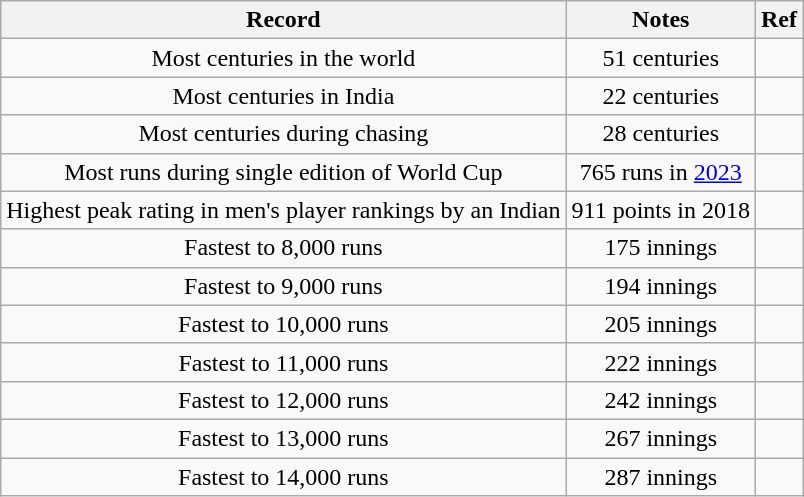<table class="wikitable" style="text-align:center;">
<tr>
<th>Record</th>
<th>Notes</th>
<th>Ref</th>
</tr>
<tr>
<td>Most centuries in the world</td>
<td>51 centuries</td>
<td></td>
</tr>
<tr>
<td>Most centuries in India</td>
<td>22 centuries</td>
<td></td>
</tr>
<tr>
<td>Most centuries during chasing</td>
<td>28 centuries</td>
<td></td>
</tr>
<tr>
<td>Most runs during single edition of World Cup</td>
<td>765 runs in <a href='#'>2023</a></td>
<td></td>
</tr>
<tr>
<td>Highest peak rating in men's player rankings by an Indian</td>
<td>911 points in 2018</td>
<td></td>
</tr>
<tr>
<td>Fastest to 8,000 runs</td>
<td>175 innings</td>
<td></td>
</tr>
<tr>
<td>Fastest to 9,000 runs</td>
<td>194 innings</td>
<td></td>
</tr>
<tr>
<td>Fastest to 10,000 runs</td>
<td>205 innings</td>
<td></td>
</tr>
<tr>
<td>Fastest to 11,000 runs</td>
<td>222 innings</td>
<td></td>
</tr>
<tr>
<td>Fastest to 12,000 runs</td>
<td>242 innings</td>
<td></td>
</tr>
<tr>
<td>Fastest to 13,000 runs</td>
<td>267 innings</td>
<td></td>
</tr>
<tr>
<td>Fastest to 14,000 runs</td>
<td>287 innings</td>
<td></td>
</tr>
</table>
